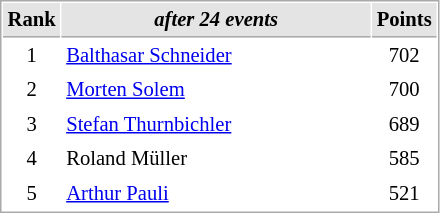<table cellspacing="1" cellpadding="3" style="border:1px solid #AAAAAA;font-size:86%">
<tr bgcolor="#E4E4E4">
<th style="border-bottom:1px solid #AAAAAA" width=10>Rank</th>
<th style="border-bottom:1px solid #AAAAAA" width=200><em>after 24 events</em></th>
<th style="border-bottom:1px solid #AAAAAA" width=20>Points</th>
</tr>
<tr>
<td align=center>1</td>
<td align=left> <a href='#'>Balthasar Schneider</a></td>
<td align=center>702</td>
</tr>
<tr>
<td align=center>2</td>
<td align=left> <a href='#'>Morten Solem</a></td>
<td align=center>700</td>
</tr>
<tr>
<td align=center>3</td>
<td align=left> <a href='#'>Stefan Thurnbichler</a></td>
<td align=center>689</td>
</tr>
<tr>
<td align=center>4</td>
<td align=left> Roland Müller</td>
<td align=center>585</td>
</tr>
<tr>
<td align=center>5</td>
<td align=left> <a href='#'>Arthur Pauli</a></td>
<td align=center>521</td>
</tr>
</table>
